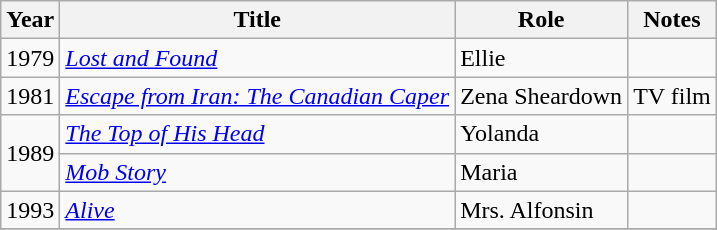<table class="wikitable sortable">
<tr>
<th>Year</th>
<th>Title</th>
<th>Role</th>
<th>Notes</th>
</tr>
<tr>
<td>1979</td>
<td><em><a href='#'>Lost and Found</a></em></td>
<td>Ellie</td>
<td></td>
</tr>
<tr>
<td>1981</td>
<td><em><a href='#'>Escape from Iran: The Canadian Caper</a></em></td>
<td>Zena Sheardown</td>
<td>TV film</td>
</tr>
<tr>
<td rowspan="2">1989</td>
<td><em><a href='#'>The Top of His Head</a></em></td>
<td>Yolanda</td>
<td></td>
</tr>
<tr>
<td><em><a href='#'>Mob Story</a></em></td>
<td>Maria</td>
<td></td>
</tr>
<tr>
<td>1993</td>
<td><em><a href='#'>Alive</a></em></td>
<td>Mrs. Alfonsin</td>
<td></td>
</tr>
<tr>
</tr>
</table>
